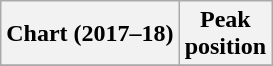<table class="wikitable plainrowheaders" style="text-align:center">
<tr>
<th>Chart (2017–18)</th>
<th>Peak<br>position</th>
</tr>
<tr>
</tr>
</table>
